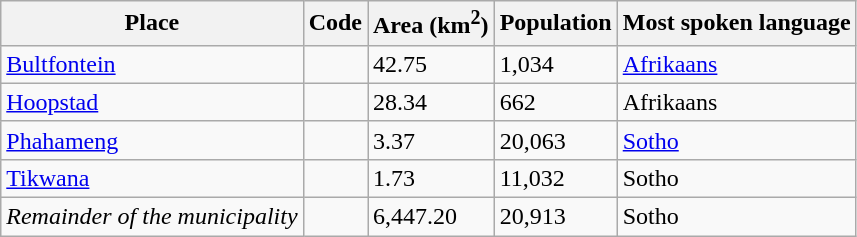<table class="wikitable sortable">
<tr>
<th>Place</th>
<th>Code</th>
<th>Area (km<sup>2</sup>)</th>
<th>Population</th>
<th>Most spoken language</th>
</tr>
<tr>
<td><a href='#'>Bultfontein</a></td>
<td></td>
<td>42.75</td>
<td>1,034</td>
<td><a href='#'>Afrikaans</a></td>
</tr>
<tr>
<td><a href='#'>Hoopstad</a></td>
<td></td>
<td>28.34</td>
<td>662</td>
<td>Afrikaans</td>
</tr>
<tr>
<td><a href='#'>Phahameng</a></td>
<td></td>
<td>3.37</td>
<td>20,063</td>
<td><a href='#'>Sotho</a></td>
</tr>
<tr>
<td><a href='#'>Tikwana</a></td>
<td></td>
<td>1.73</td>
<td>11,032</td>
<td>Sotho</td>
</tr>
<tr>
<td><em>Remainder of the municipality</em></td>
<td></td>
<td>6,447.20</td>
<td>20,913</td>
<td>Sotho</td>
</tr>
</table>
